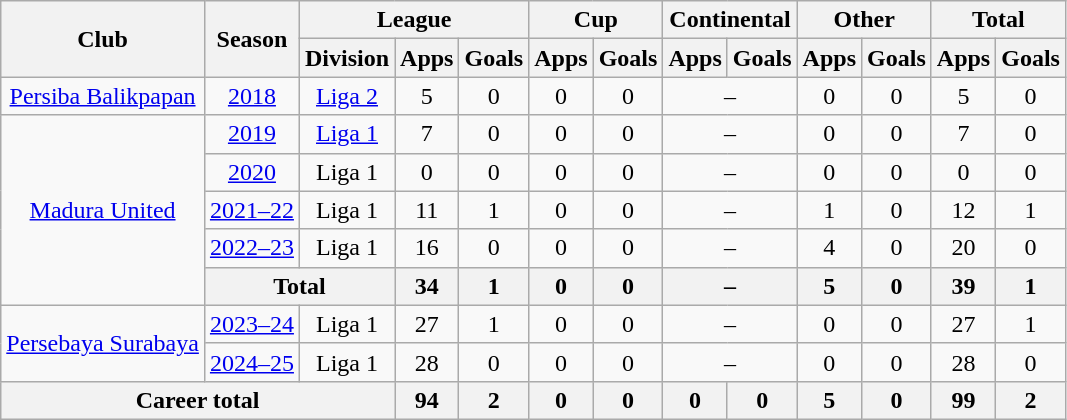<table class="wikitable" style="text-align:center">
<tr>
<th rowspan="2">Club</th>
<th rowspan="2">Season</th>
<th colspan="3">League</th>
<th colspan="2">Cup</th>
<th colspan="2">Continental</th>
<th colspan="2">Other</th>
<th colspan="2">Total</th>
</tr>
<tr>
<th>Division</th>
<th>Apps</th>
<th>Goals</th>
<th>Apps</th>
<th>Goals</th>
<th>Apps</th>
<th>Goals</th>
<th>Apps</th>
<th>Goals</th>
<th>Apps</th>
<th>Goals</th>
</tr>
<tr>
<td rowspan="1" valign="center"><a href='#'>Persiba Balikpapan</a></td>
<td><a href='#'>2018</a></td>
<td><a href='#'>Liga 2</a></td>
<td>5</td>
<td>0</td>
<td>0</td>
<td>0</td>
<td colspan="2">–</td>
<td>0</td>
<td>0</td>
<td>5</td>
<td>0</td>
</tr>
<tr>
<td rowspan="5" valign="center"><a href='#'>Madura United</a></td>
<td><a href='#'>2019</a></td>
<td rowspan="1" valign="center"><a href='#'>Liga 1</a></td>
<td>7</td>
<td>0</td>
<td>0</td>
<td>0</td>
<td colspan="2">–</td>
<td>0</td>
<td>0</td>
<td>7</td>
<td>0</td>
</tr>
<tr>
<td><a href='#'>2020</a></td>
<td rowspan="1" valign="center">Liga 1</td>
<td>0</td>
<td>0</td>
<td>0</td>
<td>0</td>
<td colspan="2">–</td>
<td>0</td>
<td>0</td>
<td>0</td>
<td>0</td>
</tr>
<tr>
<td><a href='#'>2021–22</a></td>
<td rowspan="1" valign="center">Liga 1</td>
<td>11</td>
<td>1</td>
<td>0</td>
<td>0</td>
<td colspan="2">–</td>
<td>1</td>
<td>0</td>
<td>12</td>
<td>1</td>
</tr>
<tr>
<td><a href='#'>2022–23</a></td>
<td>Liga 1</td>
<td>16</td>
<td>0</td>
<td>0</td>
<td>0</td>
<td colspan="2">–</td>
<td>4</td>
<td>0</td>
<td>20</td>
<td>0</td>
</tr>
<tr>
<th colspan="2">Total</th>
<th>34</th>
<th>1</th>
<th>0</th>
<th>0</th>
<th colspan="2">–</th>
<th>5</th>
<th>0</th>
<th>39</th>
<th>1</th>
</tr>
<tr>
<td rowspan="2"><a href='#'>Persebaya Surabaya</a></td>
<td><a href='#'>2023–24</a></td>
<td rowspan="1" valign="center">Liga 1</td>
<td>27</td>
<td>1</td>
<td>0</td>
<td>0</td>
<td colspan="2">–</td>
<td>0</td>
<td>0</td>
<td>27</td>
<td>1</td>
</tr>
<tr>
<td><a href='#'>2024–25</a></td>
<td rowspan="1" valign="center">Liga 1</td>
<td>28</td>
<td>0</td>
<td>0</td>
<td>0</td>
<td colspan="2">–</td>
<td>0</td>
<td>0</td>
<td>28</td>
<td>0</td>
</tr>
<tr>
<th colspan="3">Career total</th>
<th>94</th>
<th>2</th>
<th>0</th>
<th>0</th>
<th>0</th>
<th>0</th>
<th>5</th>
<th>0</th>
<th>99</th>
<th>2</th>
</tr>
</table>
